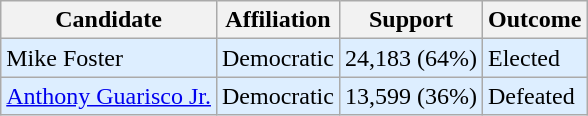<table class="wikitable">
<tr>
<th>Candidate</th>
<th>Affiliation</th>
<th>Support</th>
<th>Outcome</th>
</tr>
<tr>
<td bgcolor=#DDEEFF>Mike Foster</td>
<td bgcolor=#DDEEFF>Democratic</td>
<td bgcolor=#DDEEFF>24,183 (64%)</td>
<td bgcolor=#DDEEFF>Elected</td>
</tr>
<tr>
<td bgcolor=#DDEEFF><a href='#'>Anthony Guarisco Jr.</a></td>
<td bgcolor=#DDEEFF>Democratic</td>
<td bgcolor=#DDEEFF>13,599 (36%)</td>
<td bgcolor=#DDEEFF>Defeated</td>
</tr>
</table>
